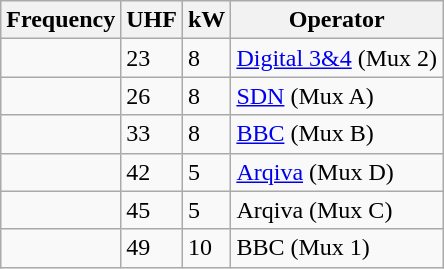<table class="wikitable sortable">
<tr>
<th>Frequency</th>
<th>UHF</th>
<th>kW</th>
<th>Operator</th>
</tr>
<tr>
<td></td>
<td>23</td>
<td>8</td>
<td><a href='#'>Digital 3&4</a> (Mux 2) </td>
</tr>
<tr>
<td></td>
<td>26</td>
<td>8</td>
<td><a href='#'>SDN</a> (Mux A) </td>
</tr>
<tr>
<td></td>
<td>33</td>
<td>8</td>
<td><a href='#'>BBC</a> (Mux B)</td>
</tr>
<tr>
<td></td>
<td>42</td>
<td>5</td>
<td><a href='#'>Arqiva</a> (Mux D)</td>
</tr>
<tr>
<td></td>
<td>45</td>
<td>5</td>
<td>Arqiva (Mux C)</td>
</tr>
<tr>
<td></td>
<td>49</td>
<td>10</td>
<td>BBC (Mux 1) </td>
</tr>
</table>
